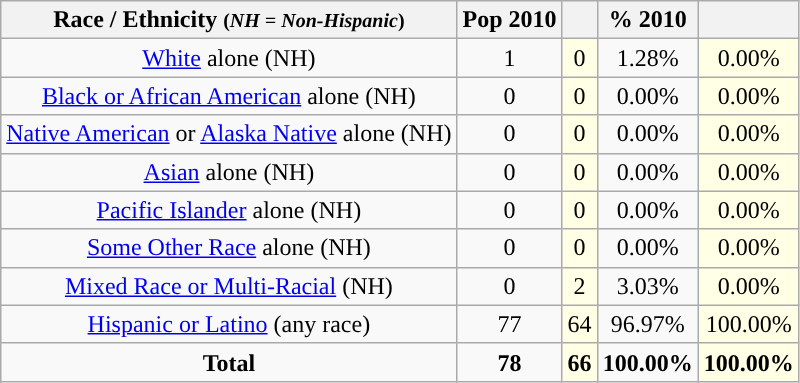<table class="wikitable" style="text-align:center;">
<tr>
<th>Race / Ethnicity <small>(<em>NH = Non-Hispanic</em>)</small></th>
<th>Pop 2010</th>
<th></th>
<th>% 2010</th>
<th></th>
</tr>
<tr>
<td><a href='#'>White</a> alone (NH)</td>
<td>1</td>
<td style='background: #ffffe6;'>0</td>
<td>1.28%</td>
<td style='background: #ffffe6;'>0.00%</td>
</tr>
<tr>
<td><a href='#'>Black or African American</a> alone (NH)</td>
<td>0</td>
<td style='background: #ffffe6;'>0</td>
<td>0.00%</td>
<td style='background: #ffffe6;'>0.00%</td>
</tr>
<tr>
<td><a href='#'>Native American</a> or <a href='#'>Alaska Native</a> alone (NH)</td>
<td>0</td>
<td style='background: #ffffe6;'>0</td>
<td>0.00%</td>
<td style='background: #ffffe6;'>0.00%</td>
</tr>
<tr>
<td><a href='#'>Asian</a> alone (NH)</td>
<td>0</td>
<td style='background: #ffffe6;'>0</td>
<td>0.00%</td>
<td style='background: #ffffe6;'>0.00%</td>
</tr>
<tr>
<td><a href='#'>Pacific Islander</a> alone (NH)</td>
<td>0</td>
<td style='background: #ffffe6;'>0</td>
<td>0.00%</td>
<td style='background: #ffffe6;'>0.00%</td>
</tr>
<tr>
<td><a href='#'>Some Other Race</a> alone (NH)</td>
<td>0</td>
<td style='background: #ffffe6;'>0</td>
<td>0.00%</td>
<td style='background: #ffffe6;'>0.00%</td>
</tr>
<tr>
<td><a href='#'>Mixed Race or Multi-Racial</a> (NH)</td>
<td>0</td>
<td style='background: #ffffe6;'>2</td>
<td>3.03%</td>
<td style='background: #ffffe6;'>0.00%</td>
</tr>
<tr>
<td><a href='#'>Hispanic or Latino</a> (any race)</td>
<td>77</td>
<td style='background: #ffffe6;'>64</td>
<td>96.97%</td>
<td style='background: #ffffe6;'>100.00%</td>
</tr>
<tr>
<td><strong>Total</strong></td>
<td><strong>78</strong></td>
<td style='background: #ffffe6;'><strong>66</strong></td>
<td><strong>100.00%</strong></td>
<td style='background: #ffffe6;'><strong>100.00%</strong></td>
</tr>
</table>
